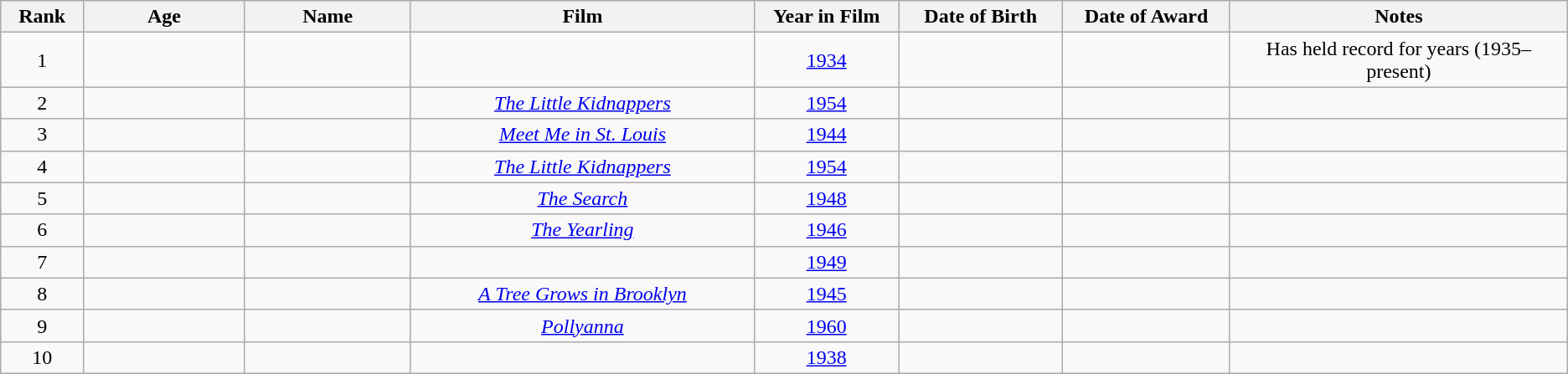<table class="wikitable sortable" style="text-align: center">
<tr>
<th style="width:065px;">Rank</th>
<th style="width:150px;">Age</th>
<th style="width:150px;">Name</th>
<th style="width:325px;">Film</th>
<th style="width:130px;">Year in Film</th>
<th style="width:150px;">Date of Birth</th>
<th style="width:150px;">Date of Award</th>
<th style="width:325px;">Notes</th>
</tr>
<tr>
<td>1</td>
<td></td>
<td></td>
<td></td>
<td><a href='#'>1934</a></td>
<td></td>
<td></td>
<td>Has held record for  years (1935–present)</td>
</tr>
<tr>
<td>2</td>
<td></td>
<td></td>
<td><em><a href='#'>The Little Kidnappers</a></em></td>
<td><a href='#'>1954</a></td>
<td></td>
<td></td>
<td></td>
</tr>
<tr>
<td>3</td>
<td></td>
<td></td>
<td><em><a href='#'>Meet Me in St. Louis</a></em></td>
<td><a href='#'>1944</a></td>
<td></td>
<td></td>
<td></td>
</tr>
<tr>
<td>4</td>
<td></td>
<td></td>
<td><em><a href='#'>The Little Kidnappers</a></em></td>
<td><a href='#'>1954</a></td>
<td></td>
<td></td>
<td></td>
</tr>
<tr>
<td>5</td>
<td></td>
<td></td>
<td><em><a href='#'>The Search</a></em></td>
<td><a href='#'>1948</a></td>
<td></td>
<td></td>
<td></td>
</tr>
<tr>
<td>6</td>
<td></td>
<td></td>
<td><em><a href='#'>The Yearling</a></em></td>
<td><a href='#'>1946</a></td>
<td></td>
<td></td>
<td></td>
</tr>
<tr>
<td>7</td>
<td></td>
<td></td>
<td></td>
<td><a href='#'>1949</a></td>
<td></td>
<td></td>
<td></td>
</tr>
<tr>
<td>8</td>
<td></td>
<td></td>
<td><em><a href='#'>A Tree Grows in Brooklyn</a></em></td>
<td><a href='#'>1945</a></td>
<td></td>
<td></td>
<td></td>
</tr>
<tr>
<td>9</td>
<td></td>
<td></td>
<td><em><a href='#'>Pollyanna</a></em></td>
<td><a href='#'>1960</a></td>
<td></td>
<td></td>
<td></td>
</tr>
<tr>
<td>10</td>
<td></td>
<td></td>
<td></td>
<td><a href='#'>1938</a></td>
<td></td>
<td></td>
<td></td>
</tr>
</table>
